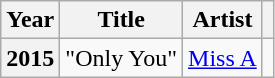<table class="wikitable plainrowheaders">
<tr>
<th scope="col">Year</th>
<th scope="col">Title</th>
<th scope="col">Artist</th>
<th scope="col"></th>
</tr>
<tr>
<th scope="row">2015</th>
<td>"Only You"</td>
<td><a href='#'>Miss A</a></td>
<td style="text-align:center"></td>
</tr>
</table>
